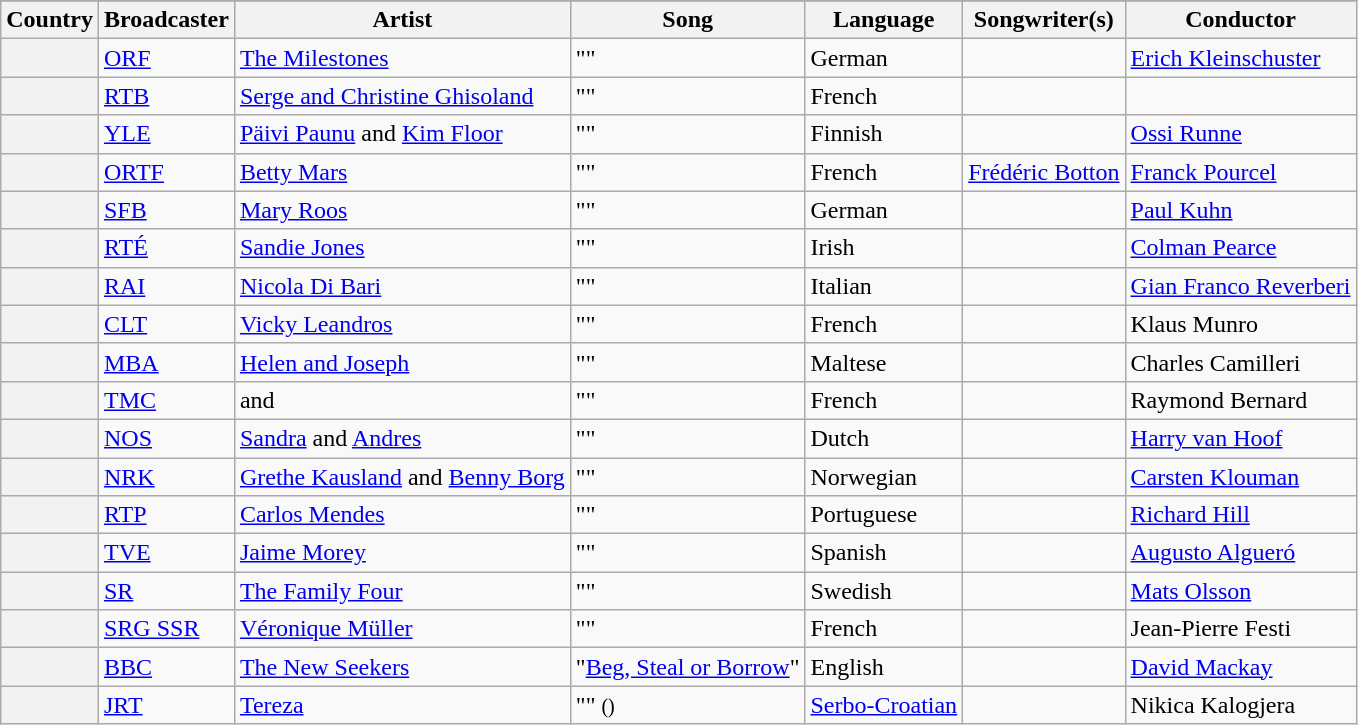<table class="wikitable plainrowheaders">
<tr>
</tr>
<tr>
<th scope="col">Country</th>
<th scope="col">Broadcaster</th>
<th scope="col">Artist</th>
<th scope="col">Song</th>
<th scope="col">Language</th>
<th scope="col">Songwriter(s)</th>
<th scope="col">Conductor</th>
</tr>
<tr>
<th scope="row"></th>
<td><a href='#'>ORF</a></td>
<td><a href='#'>The Milestones</a></td>
<td>""</td>
<td>German</td>
<td></td>
<td><a href='#'>Erich Kleinschuster</a></td>
</tr>
<tr>
<th scope="row"></th>
<td><a href='#'>RTB</a></td>
<td><a href='#'>Serge and Christine Ghisoland</a></td>
<td>""</td>
<td>French</td>
<td></td>
<td></td>
</tr>
<tr>
<th scope="row"></th>
<td><a href='#'>YLE</a></td>
<td><a href='#'>Päivi Paunu</a> and <a href='#'>Kim Floor</a></td>
<td>""</td>
<td>Finnish</td>
<td></td>
<td><a href='#'>Ossi Runne</a></td>
</tr>
<tr>
<th scope="row"></th>
<td><a href='#'>ORTF</a></td>
<td><a href='#'>Betty Mars</a></td>
<td>""</td>
<td>French</td>
<td><a href='#'>Frédéric Botton</a></td>
<td><a href='#'>Franck Pourcel</a></td>
</tr>
<tr>
<th scope="row"></th>
<td><a href='#'>SFB</a></td>
<td><a href='#'>Mary Roos</a></td>
<td>""</td>
<td>German</td>
<td></td>
<td><a href='#'>Paul Kuhn</a></td>
</tr>
<tr>
<th scope="row"></th>
<td><a href='#'>RTÉ</a></td>
<td><a href='#'>Sandie Jones</a></td>
<td>""</td>
<td>Irish</td>
<td></td>
<td><a href='#'>Colman Pearce</a></td>
</tr>
<tr>
<th scope="row"></th>
<td><a href='#'>RAI</a></td>
<td><a href='#'>Nicola Di Bari</a></td>
<td>""</td>
<td>Italian</td>
<td></td>
<td><a href='#'>Gian Franco Reverberi</a></td>
</tr>
<tr>
<th scope="row"></th>
<td><a href='#'>CLT</a></td>
<td><a href='#'>Vicky Leandros</a></td>
<td>""</td>
<td>French</td>
<td></td>
<td>Klaus Munro</td>
</tr>
<tr>
<th scope="row"></th>
<td><a href='#'>MBA</a></td>
<td><a href='#'>Helen and Joseph</a></td>
<td>""</td>
<td>Maltese</td>
<td></td>
<td>Charles Camilleri</td>
</tr>
<tr>
<th scope="row"></th>
<td><a href='#'>TMC</a></td>
<td> and </td>
<td>""</td>
<td>French</td>
<td></td>
<td>Raymond Bernard</td>
</tr>
<tr>
<th scope="row"></th>
<td><a href='#'>NOS</a></td>
<td><a href='#'>Sandra</a> and <a href='#'>Andres</a></td>
<td>""</td>
<td>Dutch</td>
<td></td>
<td><a href='#'>Harry van Hoof</a></td>
</tr>
<tr>
<th scope="row"></th>
<td><a href='#'>NRK</a></td>
<td><a href='#'>Grethe Kausland</a> and <a href='#'>Benny Borg</a></td>
<td>""</td>
<td>Norwegian</td>
<td></td>
<td><a href='#'>Carsten Klouman</a></td>
</tr>
<tr>
<th scope="row"></th>
<td><a href='#'>RTP</a></td>
<td><a href='#'>Carlos Mendes</a></td>
<td>""</td>
<td>Portuguese</td>
<td></td>
<td><a href='#'>Richard Hill</a></td>
</tr>
<tr>
<th scope="row"></th>
<td><a href='#'>TVE</a></td>
<td><a href='#'>Jaime Morey</a></td>
<td>""</td>
<td>Spanish</td>
<td></td>
<td><a href='#'>Augusto Algueró</a></td>
</tr>
<tr>
<th scope="row"></th>
<td><a href='#'>SR</a></td>
<td><a href='#'>The Family Four</a></td>
<td>""</td>
<td>Swedish</td>
<td></td>
<td><a href='#'>Mats Olsson</a></td>
</tr>
<tr>
<th scope="row"></th>
<td><a href='#'>SRG SSR</a></td>
<td><a href='#'>Véronique Müller</a></td>
<td>""</td>
<td>French</td>
<td></td>
<td>Jean-Pierre Festi</td>
</tr>
<tr>
<th scope="row"></th>
<td><a href='#'>BBC</a></td>
<td><a href='#'>The New Seekers</a></td>
<td>"<a href='#'>Beg, Steal or Borrow</a>"</td>
<td>English</td>
<td></td>
<td><a href='#'>David Mackay</a></td>
</tr>
<tr>
<th scope="row"></th>
<td><a href='#'>JRT</a></td>
<td><a href='#'>Tereza</a></td>
<td>"" <small>()</small></td>
<td><a href='#'>Serbo-Croatian</a></td>
<td></td>
<td>Nikica Kalogjera</td>
</tr>
</table>
